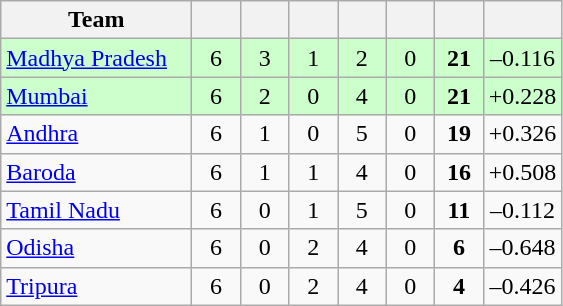<table class="wikitable" style="text-align:center">
<tr>
<th style="width:120px">Team</th>
<th style="width:25px"></th>
<th style="width:25px"></th>
<th style="width:25px"></th>
<th style="width:25px"></th>
<th style="width:25px"></th>
<th style="width:25px"></th>
<th style="width:40px;"></th>
</tr>
<tr style="background:#cfc;">
<td style="text-align:left"><a href='#'>Madhya Pradesh</a></td>
<td>6</td>
<td>3</td>
<td>1</td>
<td>2</td>
<td>0</td>
<td><strong>21</strong></td>
<td>–0.116</td>
</tr>
<tr style="background:#cfc;">
<td style="text-align:left"><a href='#'>Mumbai</a></td>
<td>6</td>
<td>2</td>
<td>0</td>
<td>4</td>
<td>0</td>
<td><strong>21</strong></td>
<td>+0.228</td>
</tr>
<tr>
<td style="text-align:left"><a href='#'>Andhra</a></td>
<td>6</td>
<td>1</td>
<td>0</td>
<td>5</td>
<td>0</td>
<td><strong>19</strong></td>
<td>+0.326</td>
</tr>
<tr>
<td style="text-align:left"><a href='#'>Baroda</a></td>
<td>6</td>
<td>1</td>
<td>1</td>
<td>4</td>
<td>0</td>
<td><strong>16</strong></td>
<td>+0.508</td>
</tr>
<tr>
<td style="text-align:left"><a href='#'>Tamil Nadu</a></td>
<td>6</td>
<td>0</td>
<td>1</td>
<td>5</td>
<td>0</td>
<td><strong>11</strong></td>
<td>–0.112</td>
</tr>
<tr>
<td style="text-align:left"><a href='#'>Odisha</a></td>
<td>6</td>
<td>0</td>
<td>2</td>
<td>4</td>
<td>0</td>
<td><strong>6</strong></td>
<td>–0.648</td>
</tr>
<tr>
<td style="text-align:left"><a href='#'>Tripura</a></td>
<td>6</td>
<td>0</td>
<td>2</td>
<td>4</td>
<td>0</td>
<td><strong>4</strong></td>
<td>–0.426</td>
</tr>
</table>
